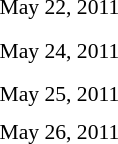<table style="font-size:90%">
<tr>
<td colspan=3>May 22, 2011</td>
</tr>
<tr>
<td width=150 align=right></td>
<td width=100 align=center></td>
<td width=150><strong></strong></td>
</tr>
<tr>
<td width=150 align=right></td>
<td width=100 align=center></td>
<td width=150><strong></strong></td>
</tr>
<tr>
<td colspan=3>May 24, 2011</td>
</tr>
<tr>
<td align=right></td>
<td align=center></td>
<td width=150><strong></strong></td>
</tr>
<tr>
<td width=150 align=right><strong></strong></td>
<td width=100 align=center></td>
<td width=150></td>
</tr>
<tr>
<td colspan=3>May 25, 2011</td>
</tr>
<tr>
<td align=right><strong></strong></td>
<td align=center></td>
<td></td>
</tr>
<tr>
<td colspan=3>May 26, 2011</td>
</tr>
<tr>
<td width=150 align=right></td>
<td width=100 align=center></td>
<td width=150><strong></strong></td>
</tr>
</table>
